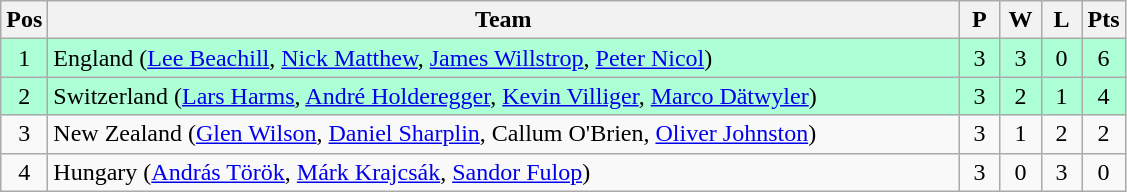<table class="wikitable" style="font-size: 100%; text-align:center;">
<tr>
<th width=20>Pos</th>
<th width=600>Team</th>
<th width=20>P</th>
<th width=20>W</th>
<th width=20>L</th>
<th width=20>Pts</th>
</tr>
<tr style="background: #ADFFD6;">
<td>1</td>
<td align="left"> England (<a href='#'>Lee Beachill</a>, <a href='#'>Nick Matthew</a>, <a href='#'>James Willstrop</a>, <a href='#'>Peter Nicol</a>)</td>
<td>3</td>
<td>3</td>
<td>0</td>
<td>6</td>
</tr>
<tr style="background: #ADFFD6;">
<td>2</td>
<td align="left"> Switzerland (<a href='#'>Lars Harms</a>, <a href='#'>André Holderegger</a>, <a href='#'>Kevin Villiger</a>, <a href='#'>Marco Dätwyler</a>)</td>
<td>3</td>
<td>2</td>
<td>1</td>
<td>4</td>
</tr>
<tr>
<td>3</td>
<td align="left"> New Zealand (<a href='#'>Glen Wilson</a>, <a href='#'>Daniel Sharplin</a>, Callum O'Brien, <a href='#'>Oliver Johnston</a>)</td>
<td>3</td>
<td>1</td>
<td>2</td>
<td>2</td>
</tr>
<tr>
<td>4</td>
<td align="left"> Hungary (<a href='#'>András Török</a>, <a href='#'>Márk Krajcsák</a>, <a href='#'>Sandor Fulop</a>)</td>
<td>3</td>
<td>0</td>
<td>3</td>
<td>0</td>
</tr>
</table>
